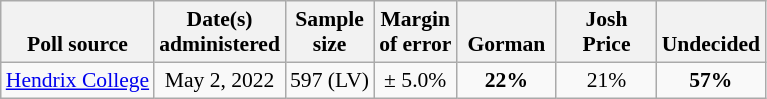<table class="wikitable" style="font-size:90%;text-align:center;">
<tr valign="bottom">
<th>Poll source</th>
<th>Date(s)<br>administered</th>
<th>Sample<br>size</th>
<th>Margin<br>of error</th>
<th style="width:60px;"><br>Gorman</th>
<th style="width:60px;">Josh<br>Price</th>
<th>Undecided</th>
</tr>
<tr>
<td style="text-align:left;"><a href='#'>Hendrix College</a></td>
<td>May 2, 2022</td>
<td>597 (LV)</td>
<td>± 5.0%</td>
<td><strong>22%</strong></td>
<td>21%</td>
<td><strong>57%</strong></td>
</tr>
</table>
